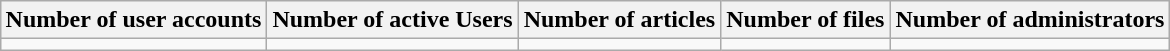<table class="wikitable" style="margin:1em auto; text-align:center">
<tr>
<th>Number of user accounts</th>
<th>Number of active Users</th>
<th>Number of articles</th>
<th>Number of files</th>
<th>Number of administrators</th>
</tr>
<tr>
<td></td>
<td></td>
<td></td>
<td></td>
<td></td>
</tr>
</table>
